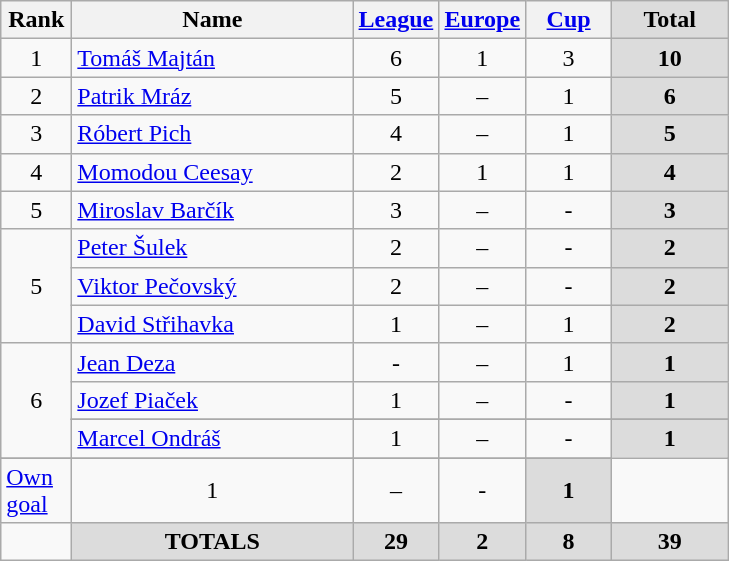<table class="wikitable" style="text-align: center;">
<tr>
<th width=40>Rank</th>
<th width=180>Name</th>
<th width=50><a href='#'>League</a></th>
<th width=50><a href='#'>Europe</a></th>
<th width=50><a href='#'>Cup</a></th>
<th width=70 style="background: #DCDCDC">Total</th>
</tr>
<tr>
<td rowspan=1>1</td>
<td style="text-align:left;"> <a href='#'>Tomáš Majtán</a></td>
<td>6</td>
<td>1</td>
<td>3</td>
<th style="background: #DCDCDC"><strong>10</strong></th>
</tr>
<tr>
<td rowspan=1>2</td>
<td style="text-align:left;"> <a href='#'>Patrik Mráz</a></td>
<td>5</td>
<td>–</td>
<td>1</td>
<th style="background: #DCDCDC"><strong>6</strong></th>
</tr>
<tr>
<td rowspan=1>3</td>
<td style="text-align:left;"> <a href='#'>Róbert Pich</a></td>
<td>4</td>
<td>–</td>
<td>1</td>
<th style="background: #DCDCDC"><strong>5</strong></th>
</tr>
<tr>
<td rowspan=1>4</td>
<td style="text-align:left;"> <a href='#'>Momodou Ceesay</a></td>
<td>2</td>
<td>1</td>
<td>1</td>
<th style="background: #DCDCDC"><strong>4</strong></th>
</tr>
<tr>
<td rowspan=1>5</td>
<td style="text-align:left;"> <a href='#'>Miroslav Barčík</a></td>
<td>3</td>
<td>–</td>
<td>-</td>
<th style="background: #DCDCDC"><strong>3</strong></th>
</tr>
<tr>
<td rowspan=3>5</td>
<td style="text-align:left;"> <a href='#'>Peter Šulek</a></td>
<td>2</td>
<td>–</td>
<td>-</td>
<th style="background: #DCDCDC"><strong>2</strong></th>
</tr>
<tr>
<td style="text-align:left;"> <a href='#'>Viktor Pečovský</a></td>
<td>2</td>
<td>–</td>
<td>-</td>
<th style="background: #DCDCDC"><strong>2</strong></th>
</tr>
<tr>
<td style="text-align:left;"> <a href='#'>David Střihavka</a></td>
<td>1</td>
<td>–</td>
<td>1</td>
<th style="background: #DCDCDC"><strong>2</strong></th>
</tr>
<tr>
<td rowspan=4>6</td>
<td style="text-align:left;"> <a href='#'>Jean Deza</a></td>
<td>-</td>
<td>–</td>
<td>1</td>
<th style="background: #DCDCDC"><strong>1</strong></th>
</tr>
<tr>
<td style="text-align:left;"> <a href='#'>Jozef Piaček</a></td>
<td>1</td>
<td>–</td>
<td>-</td>
<th style="background: #DCDCDC"><strong>1</strong></th>
</tr>
<tr>
</tr>
<tr>
<td style="text-align:left;"> <a href='#'>Marcel Ondráš</a></td>
<td>1</td>
<td>–</td>
<td>-</td>
<th style="background: #DCDCDC"><strong>1</strong></th>
</tr>
<tr>
</tr>
<tr>
<td style="text-align:left;"><a href='#'>Own goal</a></td>
<td>1</td>
<td>–</td>
<td>-</td>
<th style="background: #DCDCDC"><strong>1</strong></th>
</tr>
<tr>
<td></td>
<th style="background: #DCDCDC"><strong>TOTALS</strong></th>
<th style="background: #DCDCDC"><strong>29</strong></th>
<th style="background: #DCDCDC"><strong>2</strong></th>
<th style="background: #DCDCDC"><strong>8</strong></th>
<th style="background: #DCDCDC"><strong>39</strong></th>
</tr>
</table>
